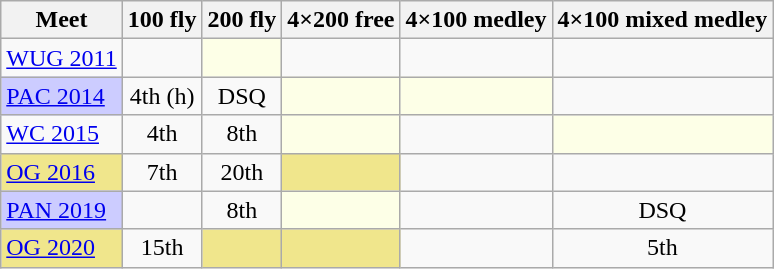<table class="sortable wikitable">
<tr>
<th>Meet</th>
<th class="unsortable">100 fly</th>
<th class="unsortable">200 fly</th>
<th class="unsortable">4×200 free</th>
<th class="unsortable">4×100 medley</th>
<th class="unsortable">4×100 mixed medley</th>
</tr>
<tr>
<td><a href='#'>WUG 2011</a></td>
<td align="center"></td>
<td style="background:#fdffe7"></td>
<td align="center"></td>
<td align="center"></td>
<td></td>
</tr>
<tr>
<td style="background:#ccccff"><a href='#'>PAC 2014</a></td>
<td align="center">4th (h)</td>
<td align="center">DSQ</td>
<td style="background:#fdffe7"></td>
<td style="background:#fdffe7"></td>
<td></td>
</tr>
<tr>
<td><a href='#'>WC 2015</a></td>
<td align="center">4th</td>
<td align="center">8th</td>
<td style="background:#fdffe7"></td>
<td align="center"></td>
<td style="background:#fdffe7"></td>
</tr>
<tr>
<td style="background:#f0e68c"><a href='#'>OG 2016</a></td>
<td align="center">7th</td>
<td align="center">20th</td>
<td style="background:#f0e68c"></td>
<td align="center"></td>
<td></td>
</tr>
<tr>
<td style="background:#ccccff"><a href='#'>PAN 2019</a></td>
<td align="center"></td>
<td align="center">8th</td>
<td style="background:#fdffe7"></td>
<td align="center"></td>
<td align="center">DSQ</td>
</tr>
<tr>
<td style="background:#f0e68c"><a href='#'>OG 2020</a></td>
<td align="center">15th</td>
<td style="background:#f0e68c"></td>
<td style="background:#f0e68c"></td>
<td align="center"></td>
<td align="center">5th</td>
</tr>
</table>
